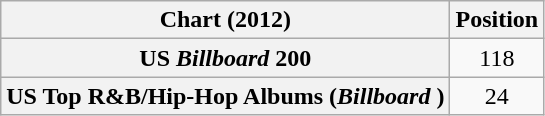<table class="wikitable sortable plainrowheaders">
<tr>
<th scope="col">Chart (2012)</th>
<th scope="col">Position</th>
</tr>
<tr>
<th scope="row">US <em>Billboard</em> 200</th>
<td style="text-align:center;">118</td>
</tr>
<tr>
<th scope="row">US Top R&B/Hip-Hop Albums (<em>Billboard </em>)</th>
<td style="text-align:center;">24</td>
</tr>
</table>
